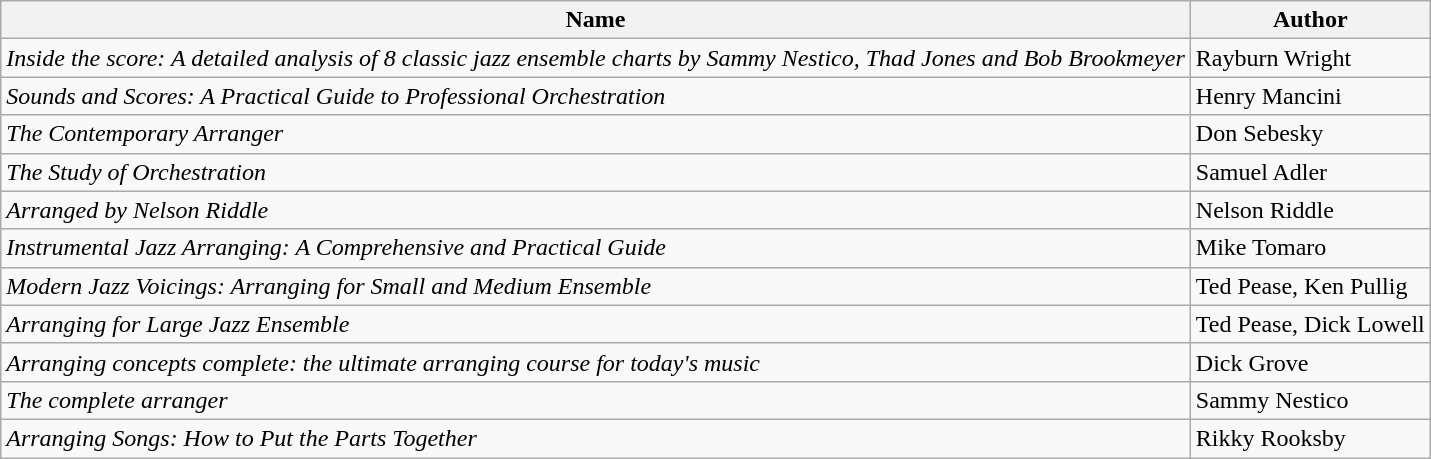<table class="wikitable">
<tr>
<th>Name</th>
<th>Author</th>
</tr>
<tr>
<td><em>Inside the score: A detailed analysis of 8 classic jazz ensemble charts by Sammy Nestico, Thad Jones and Bob Brookmeyer</em></td>
<td>Rayburn Wright</td>
</tr>
<tr>
<td><em>Sounds and Scores: A Practical Guide to Professional Orchestration</em></td>
<td>Henry Mancini</td>
</tr>
<tr>
<td><em>The Contemporary Arranger</em></td>
<td>Don Sebesky</td>
</tr>
<tr>
<td><em>The Study of Orchestration</em></td>
<td>Samuel Adler</td>
</tr>
<tr>
<td><em>Arranged by Nelson Riddle</em></td>
<td>Nelson Riddle</td>
</tr>
<tr>
<td><em>Instrumental Jazz Arranging: A Comprehensive and Practical Guide</em></td>
<td>Mike Tomaro</td>
</tr>
<tr>
<td><em>Modern Jazz Voicings: Arranging for Small and Medium Ensemble</em></td>
<td>Ted Pease, Ken Pullig</td>
</tr>
<tr>
<td><em>Arranging for Large Jazz Ensemble</em></td>
<td>Ted Pease, Dick Lowell</td>
</tr>
<tr>
<td><em>Arranging concepts complete: the ultimate arranging course for today's music</em></td>
<td>Dick Grove</td>
</tr>
<tr>
<td><em>The complete arranger</em></td>
<td>Sammy Nestico</td>
</tr>
<tr>
<td><em>Arranging Songs: How to Put the Parts Together</em></td>
<td>Rikky Rooksby</td>
</tr>
</table>
